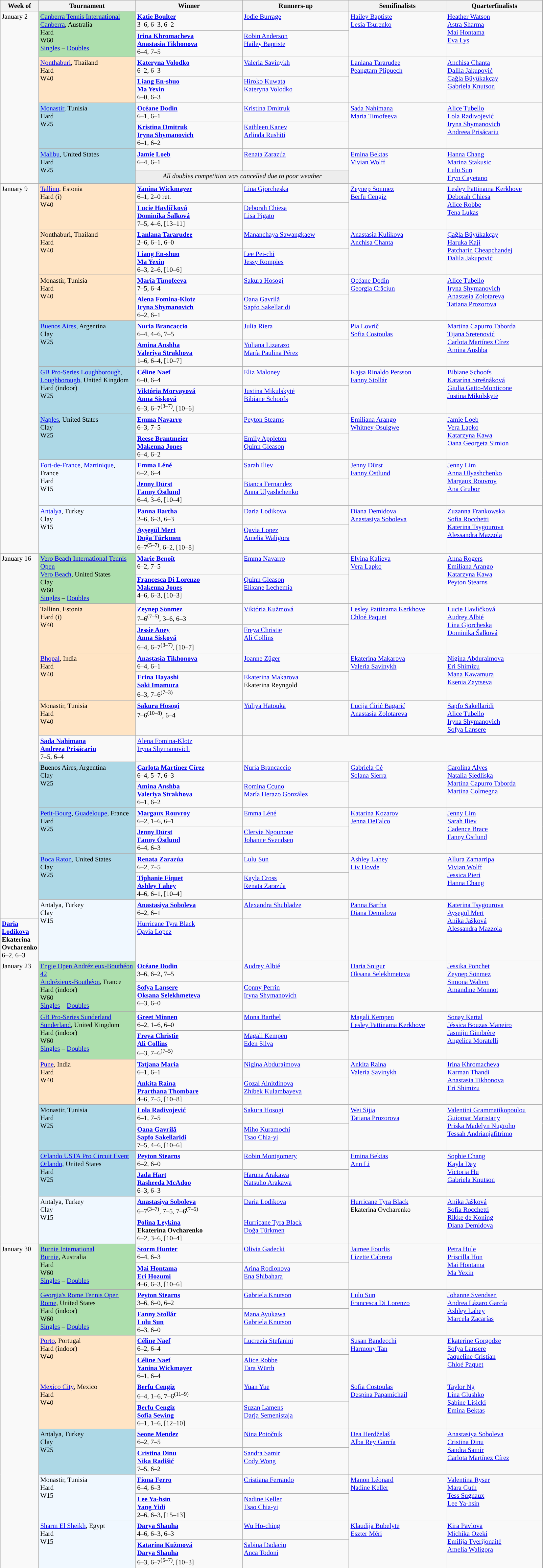<table class="wikitable" style="font-size:85%;">
<tr>
<th width="65">Week of</th>
<th style="width:190px;">Tournament</th>
<th style="width:210px;">Winner</th>
<th style="width:210px;">Runners-up</th>
<th style="width:190px;">Semifinalists</th>
<th style="width:190px;">Quarterfinalists</th>
</tr>
<tr style="vertical-align:top">
<td rowspan=8>January 2</td>
<td rowspan="2" style="background:#addfad"><a href='#'>Canberra Tennis International</a> <br> <a href='#'>Canberra</a>, Australia <br> Hard <br> W60 <br><a href='#'>Singles</a> – <a href='#'>Doubles</a></td>
<td><strong> <a href='#'>Katie Boulter</a></strong> <br> 3–6, 6–3, 6–2</td>
<td> <a href='#'>Jodie Burrage</a></td>
<td rowspan="2"> <a href='#'>Hailey Baptiste</a> <br>  <a href='#'>Lesia Tsurenko</a></td>
<td rowspan="2"> <a href='#'>Heather Watson</a> <br>  <a href='#'>Astra Sharma</a> <br>  <a href='#'>Mai Hontama</a> <br>  <a href='#'>Eva Lys</a></td>
</tr>
<tr style="vertical-align:top">
<td> <strong><a href='#'>Irina Khromacheva</a></strong> <br>  <strong><a href='#'>Anastasia Tikhonova</a></strong> <br> 6–4, 7–5</td>
<td> <a href='#'>Robin Anderson</a> <br>  <a href='#'>Hailey Baptiste</a></td>
</tr>
<tr style="vertical-align:top">
<td rowspan="2" style="background:#ffe4c4;"><a href='#'>Nonthaburi</a>, Thailand <br> Hard <br> W40 <br> </td>
<td><strong> <a href='#'>Kateryna Volodko</a></strong> <br> 6–2, 6–3</td>
<td> <a href='#'>Valeria Savinykh</a></td>
<td rowspan="2"> <a href='#'>Lanlana Tararudee</a> <br>  <a href='#'>Peangtarn Plipuech</a></td>
<td rowspan="2"> <a href='#'>Anchisa Chanta</a> <br>  <a href='#'>Dalila Jakupović</a> <br>  <a href='#'>Çağla Büyükakçay</a> <br>  <a href='#'>Gabriela Knutson</a></td>
</tr>
<tr style="vertical-align:top">
<td> <strong><a href='#'>Liang En-shuo</a></strong> <br>  <strong><a href='#'>Ma Yexin</a></strong> <br> 6–0, 6–3</td>
<td> <a href='#'>Hiroko Kuwata</a> <br>  <a href='#'>Kateryna Volodko</a></td>
</tr>
<tr style="vertical-align:top">
<td rowspan="2" style="background:lightblue;"><a href='#'>Monastir</a>, Tunisia <br> Hard <br> W25 <br> </td>
<td><strong> <a href='#'>Océane Dodin</a></strong> <br> 6–1, 6–1</td>
<td> <a href='#'>Kristina Dmitruk</a></td>
<td rowspan="2"> <a href='#'>Sada Nahimana</a> <br>  <a href='#'>Maria Timofeeva</a></td>
<td rowspan="2"> <a href='#'>Alice Tubello</a> <br>  <a href='#'>Lola Radivojević</a> <br>  <a href='#'>Iryna Shymanovich</a> <br>  <a href='#'>Andreea Prisăcariu</a></td>
</tr>
<tr style="vertical-align:top">
<td> <strong><a href='#'>Kristina Dmitruk</a></strong> <br>  <strong><a href='#'>Iryna Shymanovich</a></strong> <br> 6–1, 6–2</td>
<td> <a href='#'>Kathleen Kanev</a> <br>  <a href='#'>Arlinda Rushiti</a></td>
</tr>
<tr style="vertical-align:top">
<td rowspan="2" style="background:lightblue;"><a href='#'>Malibu</a>, United States <br> Hard <br> W25 <br> </td>
<td> <strong><a href='#'>Jamie Loeb</a></strong> <br> 6–4, 6–1</td>
<td> <a href='#'>Renata Zarazúa</a></td>
<td rowspan="2"> <a href='#'>Emina Bektas</a> <br>  <a href='#'>Vivian Wolff</a></td>
<td rowspan="2"> <a href='#'>Hanna Chang</a> <br>  <a href='#'>Marina Stakusic</a> <br>  <a href='#'>Lulu Sun</a> <br>  <a href='#'>Eryn Cayetano</a></td>
</tr>
<tr style="vertical-align:top">
<td colspan=2 style="text-align:center; background:#ededed;"><em>All doubles competition was cancelled due to poor weather</em></td>
</tr>
<tr style="vertical-align:top">
<td rowspan=16>January 9</td>
<td rowspan="2" style="background:#ffe4c4;"><a href='#'>Tallinn</a>, Estonia <br> Hard (i) <br> W40 <br> </td>
<td> <strong><a href='#'>Yanina Wickmayer</a></strong> <br> 6–1, 2–0 ret.</td>
<td> <a href='#'>Lina Gjorcheska</a></td>
<td rowspan="2"> <a href='#'>Zeynep Sönmez</a> <br>  <a href='#'>Berfu Cengiz</a></td>
<td rowspan="2"> <a href='#'>Lesley Pattinama Kerkhove</a> <br>  <a href='#'>Deborah Chiesa</a> <br>  <a href='#'>Alice Robbe</a> <br>  <a href='#'>Tena Lukas</a></td>
</tr>
<tr style="vertical-align:top">
<td><strong> <a href='#'>Lucie Havlíčková</a></strong> <br> <strong> <a href='#'>Dominika Šalková</a></strong> <br> 7–5, 4–6, [13–11]</td>
<td> <a href='#'>Deborah Chiesa</a> <br>  <a href='#'>Lisa Pigato</a></td>
</tr>
<tr style="vertical-align:top">
<td rowspan="2" style="background:#ffe4c4;">Nonthaburi, Thailand <br> Hard <br> W40 <br> </td>
<td> <strong><a href='#'>Lanlana Tararudee</a></strong> <br> 2–6, 6–1, 6–0</td>
<td> <a href='#'>Mananchaya Sawangkaew</a></td>
<td rowspan="2"> <a href='#'>Anastasia Kulikova</a> <br> <a href='#'>Anchisa Chanta</a></td>
<td rowspan="2"> <a href='#'>Çağla Büyükakçay</a> <br>  <a href='#'>Haruka Kaji</a> <br>  <a href='#'>Patcharin Cheapchandej</a> <br>  <a href='#'>Dalila Jakupović</a></td>
</tr>
<tr style="vertical-align:top">
<td><strong> <a href='#'>Liang En-shuo</a></strong> <br> <strong> <a href='#'>Ma Yexin</a></strong> <br> 6–3, 2–6, [10–6]</td>
<td> <a href='#'>Lee Pei-chi</a> <br>  <a href='#'>Jessy Rompies</a></td>
</tr>
<tr style="vertical-align:top">
<td rowspan="2" style="background:#ffe4c4;">Monastir, Tunisia <br> Hard <br> W40 <br> </td>
<td> <strong><a href='#'>Maria Timofeeva</a></strong> <br> 7–5, 6–4</td>
<td> <a href='#'>Sakura Hosogi</a></td>
<td rowspan="2"> <a href='#'>Océane Dodin</a>  <br>  <a href='#'>Georgia Crăciun</a></td>
<td rowspan="2"> <a href='#'>Alice Tubello</a> <br>  <a href='#'>Iryna Shymanovich</a> <br>  <a href='#'>Anastasia Zolotareva</a> <br>  <a href='#'>Tatiana Prozorova</a></td>
</tr>
<tr style="vertical-align:top">
<td><strong> <a href='#'>Alena Fomina-Klotz</a></strong> <br> <strong> <a href='#'>Iryna Shymanovich</a> <br></strong> 6–2, 6–1</td>
<td> <a href='#'>Oana Gavrilă</a> <br>  <a href='#'>Sapfo Sakellaridi</a></td>
</tr>
<tr style="vertical-align:top">
<td rowspan="2" style="background:lightblue;"><a href='#'>Buenos Aires</a>, Argentina <br> Clay <br> W25 <br> </td>
<td> <strong><a href='#'>Nuria Brancaccio</a></strong> <br> 6–4, 4–6, 7–5</td>
<td> <a href='#'>Julia Riera</a></td>
<td rowspan="2"> <a href='#'>Pia Lovrič</a> <br>  <a href='#'>Sofia Costoulas</a></td>
<td rowspan="2"> <a href='#'>Martina Capurro Taborda</a> <br>  <a href='#'>Tijana Sretenović</a> <br>  <a href='#'>Carlota Martínez Círez</a> <br>  <a href='#'>Amina Anshba</a></td>
</tr>
<tr style="vertical-align:top">
<td><strong> <a href='#'>Amina Anshba</a></strong> <br> <strong> <a href='#'>Valeriya Strakhova</a></strong> <br> 1–6, 6–4, [10–7]</td>
<td> <a href='#'>Yuliana Lizarazo</a> <br>  <a href='#'>María Paulina Pérez</a></td>
</tr>
<tr style="vertical-align:top">
<td rowspan="2" style="background:lightblue;"><a href='#'>GB Pro-Series Loughborough</a>, <a href='#'>Loughborough</a>, United Kingdom <br> Hard (indoor) <br> W25 <br> </td>
<td> <strong><a href='#'>Céline Naef</a></strong> <br> 6–0, 6–4</td>
<td> <a href='#'>Eliz Maloney</a></td>
<td rowspan="2"> <a href='#'>Kajsa Rinaldo Persson</a> <br>  <a href='#'>Fanny Stollár</a></td>
<td rowspan="2"> <a href='#'>Bibiane Schoofs</a> <br>  <a href='#'>Katarína Strešnáková</a> <br>  <a href='#'>Giulia Gatto-Monticone</a> <br>  <a href='#'>Justina Mikulskytė</a></td>
</tr>
<tr style="vertical-align:top">
<td><strong> <a href='#'>Viktória Morvayová</a></strong> <br> <strong> <a href='#'>Anna Sisková</a></strong> <br> 6–3, 6–7<sup>(3–7)</sup>, [10–6]</td>
<td> <a href='#'>Justina Mikulskytė</a> <br>  <a href='#'>Bibiane Schoofs</a></td>
</tr>
<tr style="vertical-align:top">
<td rowspan="2" style="background:lightblue;"><a href='#'>Naples</a>, United States <br> Clay <br> W25 <br> </td>
<td><strong> <a href='#'>Emma Navarro</a></strong> <br> 6–3, 7–5</td>
<td> <a href='#'>Peyton Stearns</a></td>
<td rowspan="2"> <a href='#'>Emiliana Arango</a> <br>  <a href='#'>Whitney Osuigwe</a></td>
<td rowspan="2"> <a href='#'>Jamie Loeb</a> <br>  <a href='#'>Vera Lapko</a> <br>  <a href='#'>Katarzyna Kawa</a> <br>  <a href='#'>Oana Georgeta Simion</a></td>
</tr>
<tr style="vertical-align:top">
<td><strong> <a href='#'>Reese Brantmeier</a></strong> <br> <strong> <a href='#'>Makenna Jones</a></strong> <br>6–4, 6–2</td>
<td> <a href='#'>Emily Appleton</a> <br>  <a href='#'>Quinn Gleason</a></td>
</tr>
<tr style="vertical-align:top">
<td rowspan="2" style="background:#f0f8ff;"><a href='#'>Fort-de-France</a>, <a href='#'>Martinique</a>, France <br> Hard <br> W15 <br> </td>
<td> <strong><a href='#'>Emma Léné</a></strong> <br> 6–2, 6–4</td>
<td> <a href='#'>Sarah Iliev</a></td>
<td rowspan="2"> <a href='#'>Jenny Dürst</a> <br>  <a href='#'>Fanny Östlund</a></td>
<td rowspan="2"> <a href='#'>Jenny Lim</a> <br>   <a href='#'>Anna Ulyashchenko</a> <br>   <a href='#'>Margaux Rouvroy</a> <br>  <a href='#'>Ana Grubor</a></td>
</tr>
<tr style="vertical-align:top">
<td> <strong><a href='#'>Jenny Dürst</a></strong> <br>  <strong><a href='#'>Fanny Östlund</a></strong> <br> 6–4, 3–6, [10–4]</td>
<td> <a href='#'>Bianca Fernandez</a> <br>  <a href='#'>Anna Ulyashchenko</a></td>
</tr>
<tr style="vertical-align:top">
<td rowspan="2" style="background:#f0f8ff;"><a href='#'>Antalya</a>, Turkey <br> Clay <br> W15 <br> </td>
<td> <strong><a href='#'>Panna Bartha</a></strong> <br> 2–6, 6–3, 6–3</td>
<td> <a href='#'>Daria Lodikova</a></td>
<td rowspan="2"> <a href='#'>Diana Demidova</a> <br> <a href='#'>Anastasiya Soboleva</a></td>
<td rowspan="2"> <a href='#'>Zuzanna Frankowska</a> <br>  <a href='#'>Sofia Rocchetti</a> <br>  <a href='#'>Katerina Tsygourova</a><br>  <a href='#'>Alessandra Mazzola</a></td>
</tr>
<tr style="vertical-align:top">
<td> <strong><a href='#'>Ayşegül Mert</a></strong> <br>  <strong><a href='#'>Doğa Türkmen</a></strong> <br> 6–7<sup>(5–7)</sup>, 6–2, [10–8]</td>
<td> <a href='#'>Qavia Lopez</a> <br>  <a href='#'>Amelia Waligora</a></td>
</tr>
<tr style="vertical-align:top">
<td rowspan=16>January 16</td>
<td rowspan="2" style="background:#addfad"><a href='#'>Vero Beach International Tennis Open</a> <br> <a href='#'>Vero Beach</a>, United States <br> Clay <br> W60 <br> <a href='#'>Singles</a> – <a href='#'>Doubles</a></td>
<td> <strong><a href='#'>Marie Benoît</a></strong> <br> 6–2, 7–5</td>
<td> <a href='#'>Emma Navarro</a></td>
<td rowspan="2"> <a href='#'>Elvina Kalieva</a> <br>  <a href='#'>Vera Lapko</a></td>
<td rowspan="2"> <a href='#'>Anna Rogers</a> <br> <a href='#'>Emiliana Arango</a> <br> <a href='#'>Katarzyna Kawa</a> <br> <a href='#'>Peyton Stearns</a></td>
</tr>
<tr style="vertical-align:top">
<td> <strong><a href='#'>Francesca Di Lorenzo</a></strong> <br>  <strong><a href='#'>Makenna Jones</a></strong> <br> 4–6, 6–3, [10–3]</td>
<td> <a href='#'>Quinn Gleason</a> <br>  <a href='#'>Elixane Lechemia</a></td>
</tr>
<tr style="vertical-align:top">
<td rowspan="2" style="background:#ffe4c4;">Tallinn, Estonia <br> Hard (i) <br> W40 <br> </td>
<td> <strong><a href='#'>Zeynep Sönmez</a></strong> <br> 7–6<sup>(7–5)</sup>, 3–6, 6–3</td>
<td> <a href='#'>Viktória Kužmová</a></td>
<td rowspan="2"> <a href='#'>Lesley Pattinama Kerkhove</a> <br>  <a href='#'>Chloé Paquet</a></td>
<td rowspan="2"> <a href='#'>Lucie Havlíčková</a> <br>  <a href='#'>Audrey Albié</a> <br>  <a href='#'>Lina Gjorcheska</a> <br>  <a href='#'>Dominika Šalková</a></td>
</tr>
<tr style="vertical-align:top">
<td> <strong><a href='#'>Jessie Aney</a></strong> <br>  <strong><a href='#'>Anna Sisková</a></strong> <br> 6–4, 6–7<sup>(3–7)</sup>, [10–7]</td>
<td> <a href='#'>Freya Christie</a> <br>  <a href='#'>Ali Collins</a></td>
</tr>
<tr style="vertical-align:top">
<td rowspan="2" style="background:#ffe4c4;"><a href='#'>Bhopal</a>, India <br> Hard <br> W40 <br> </td>
<td> <strong><a href='#'>Anastasia Tikhonova</a></strong> <br> 6–4, 6–1</td>
<td> <a href='#'>Joanne Züger</a></td>
<td rowspan="2"> <a href='#'>Ekaterina Makarova</a> <br>  <a href='#'>Valeria Savinykh</a></td>
<td rowspan="2"> <a href='#'>Nigina Abduraimova</a> <br> <a href='#'>Eri Shimizu</a> <br> <a href='#'>Mana Kawamura</a> <br> <a href='#'>Ksenia Zaytseva</a></td>
</tr>
<tr style="vertical-align:top">
<td> <strong><a href='#'>Erina Hayashi</a></strong> <br>  <strong><a href='#'>Saki Imamura</a></strong> <br> 6–3, 7–6<sup>(7–3)</sup></td>
<td> <a href='#'>Ekaterina Makarova</a> <br>  Ekaterina Reyngold</td>
</tr>
<tr style="vertical-align:top">
<td rowspan="2" style="background:#ffe4c4;">Monastir, Tunisia <br> Hard <br> W40 <br> </td>
<td> <strong><a href='#'>Sakura Hosogi</a></strong> <br> 7–6<sup>(10–8)</sup>, 6–4</td>
<td> <a href='#'>Yuliya Hatouka</a></td>
<td rowspan="2"> <a href='#'>Lucija Ćirić Bagarić</a> <br>   <a href='#'>Anastasia Zolotareva</a></td>
<td rowspan="2"> <a href='#'>Sapfo Sakellaridi</a> <br>  <a href='#'>Alice Tubello</a> <br>  <a href='#'>Iryna Shymanovich</a> <br>  <a href='#'>Sofya Lansere</a></td>
</tr>
<tr style="vertical-align:top">
</tr>
<tr style="vertical-align:top">
<td> <strong><a href='#'>Sada Nahimana</a></strong> <br>  <strong><a href='#'>Andreea Prisăcariu</a></strong> <br> 7–5, 6–4</td>
<td> <a href='#'>Alena Fomina-Klotz</a> <br>  <a href='#'>Iryna Shymanovich</a></td>
</tr>
<tr style="vertical-align:top">
<td rowspan="2" style="background:lightblue;">Buenos Aires, Argentina <br> Clay <br> W25 <br> </td>
<td> <strong><a href='#'>Carlota Martínez Círez</a></strong> <br> 6–4, 5–7, 6–3</td>
<td> <a href='#'>Nuria Brancaccio</a></td>
<td rowspan="2"> <a href='#'>Gabriela Cé</a> <br>  <a href='#'>Solana Sierra</a></td>
<td rowspan="2"> <a href='#'>Carolina Alves</a> <br>  <a href='#'>Natalia Siedliska</a> <br>  <a href='#'>Martina Capurro Taborda</a> <br>  <a href='#'>Martina Colmegna</a></td>
</tr>
<tr style="vertical-align:top">
<td> <strong><a href='#'>Amina Anshba</a></strong> <br>  <strong><a href='#'>Valeriya Strakhova</a></strong> <br> 6–1, 6–2</td>
<td> <a href='#'>Romina Ccuno</a> <br>  <a href='#'>María Herazo González</a></td>
</tr>
<tr style="vertical-align:top">
<td rowspan="2" style="background:lightblue;"><a href='#'>Petit-Bourg</a>, <a href='#'>Guadeloupe</a>, France <br> Hard <br> W25 <br> </td>
<td> <strong><a href='#'>Margaux Rouvroy</a></strong> <br> 6–2, 1–6, 6–1</td>
<td> <a href='#'>Emma Léné</a></td>
<td rowspan="2"> <a href='#'>Katarina Kozarov</a> <br>  <a href='#'>Jenna DeFalco</a></td>
<td rowspan="2"> <a href='#'>Jenny Lim</a> <br>  <a href='#'>Sarah Iliev</a> <br>  <a href='#'>Cadence Brace</a> <br>  <a href='#'>Fanny Östlund</a></td>
</tr>
<tr style="vertical-align:top">
<td> <strong><a href='#'>Jenny Dürst</a></strong> <br>  <strong><a href='#'>Fanny Östlund</a></strong> <br> 6–4, 6–3</td>
<td> <a href='#'>Clervie Ngounoue</a> <br>  <a href='#'>Johanne Svendsen</a></td>
</tr>
<tr style="vertical-align:top">
<td rowspan="2" style="background:lightblue;"><a href='#'>Boca Raton</a>, United States <br> Clay <br> W25 <br> </td>
<td> <strong><a href='#'>Renata Zarazúa</a></strong> <br> 6–2, 7–5</td>
<td> <a href='#'>Lulu Sun</a></td>
<td rowspan="2"> <a href='#'>Ashley Lahey</a> <br>  <a href='#'>Liv Hovde</a></td>
<td rowspan="2"> <a href='#'>Allura Zamarripa</a> <br>  <a href='#'>Vivian Wolff</a> <br>  <a href='#'>Jessica Pieri</a> <br>  <a href='#'>Hanna Chang</a></td>
</tr>
<tr style="vertical-align:top">
<td> <strong><a href='#'>Tiphanie Fiquet</a></strong> <br>  <strong><a href='#'>Ashley Lahey</a></strong> <br> 4–6, 6–1, [10–4]</td>
<td> <a href='#'>Kayla Cross</a> <br>  <a href='#'>Renata Zarazúa</a></td>
</tr>
<tr style="vertical-align:top">
<td rowspan="2" style="background:#f0f8ff;">Antalya, Turkey <br> Clay <br> W15 <br> </td>
<td> <strong><a href='#'>Anastasiya Soboleva</a></strong> <br> 6–2, 6–1</td>
<td> <a href='#'>Alexandra Shubladze</a></td>
<td rowspan="2"> <a href='#'>Panna Bartha</a> <br>  <a href='#'>Diana Demidova</a></td>
<td rowspan="2"> <a href='#'>Katerina Tsygourova</a> <br>  <a href='#'>Ayşegül Mert</a> <br>  <a href='#'>Anika Jašková</a> <br>  <a href='#'>Alessandra Mazzola</a></td>
</tr>
<tr style="vertical-align:top">
<td> <strong><a href='#'>Daria Lodikova</a></strong> <br>  <strong>Ekaterina Ovcharenko</strong> <br> 6–2, 6–3</td>
<td> <a href='#'>Hurricane Tyra Black</a> <br>  <a href='#'>Qavia Lopez</a></td>
</tr>
<tr style="vertical-align:top">
<td rowspan=12>January 23</td>
<td rowspan="2" style="background:#addfad"><a href='#'>Engie Open Andrézieux-Bouthéon 42</a> <br> <a href='#'>Andrézieux-Bouthéon</a>, France <br> Hard (indoor) <br> W60 <br> <a href='#'>Singles</a> – <a href='#'>Doubles</a></td>
<td> <strong><a href='#'>Océane Dodin</a></strong> <br> 3–6, 6–2, 7–5</td>
<td> <a href='#'>Audrey Albié</a></td>
<td rowspan="2"> <a href='#'>Daria Snigur</a> <br>  <a href='#'>Oksana Selekhmeteva</a></td>
<td rowspan="2"> <a href='#'>Jessika Ponchet</a> <br>  <a href='#'>Zeynep Sönmez</a> <br>  <a href='#'>Simona Waltert</a> <br>  <a href='#'>Amandine Monnot</a></td>
</tr>
<tr style="vertical-align:top">
<td><strong> <a href='#'>Sofya Lansere</a></strong> <br> <strong> <a href='#'>Oksana Selekhmeteva</a></strong> <br> 6–3, 6–0</td>
<td> <a href='#'>Conny Perrin</a> <br>  <a href='#'>Iryna Shymanovich</a></td>
</tr>
<tr style="vertical-align:top">
<td rowspan="2" style="background:#addfad"><a href='#'>GB Pro-Series Sunderland</a> <br> <a href='#'>Sunderland</a>, United Kingdom <br> Hard (indoor) <br> W60 <br> <a href='#'>Singles</a> – <a href='#'>Doubles</a></td>
<td> <strong><a href='#'>Greet Minnen</a></strong> <br> 6–2, 1–6, 6–0</td>
<td> <a href='#'>Mona Barthel</a></td>
<td rowspan="2"> <a href='#'>Magali Kempen</a> <br> <a href='#'>Lesley Pattinama Kerkhove</a></td>
<td rowspan="2"> <a href='#'>Sonay Kartal</a> <br>  <a href='#'>Jéssica Bouzas Maneiro</a> <br>  <a href='#'>Jasmijn Gimbrère</a> <br>  <a href='#'>Angelica Moratelli</a></td>
</tr>
<tr style="vertical-align:top">
<td><strong> <a href='#'>Freya Christie</a></strong> <br> <strong> <a href='#'>Ali Collins</a></strong> <br> 6–3, 7–6<sup>(7–5)</sup></td>
<td> <a href='#'>Magali Kempen</a> <br>  <a href='#'>Eden Silva</a></td>
</tr>
<tr style="vertical-align:top">
<td rowspan="2" style="background:#ffe4c4;"><a href='#'>Pune</a>, India <br> Hard <br> W40 <br> </td>
<td><strong> <a href='#'>Tatjana Maria</a></strong> <br> 6–1, 6–1</td>
<td> <a href='#'>Nigina Abduraimova</a></td>
<td rowspan="2"> <a href='#'>Ankita Raina</a> <br>  <a href='#'>Valeria Savinykh</a></td>
<td rowspan="2"> <a href='#'>Irina Khromacheva</a> <br>  <a href='#'>Karman Thandi</a> <br>  <a href='#'>Anastasia Tikhonova</a> <br> <a href='#'>Eri Shimizu</a></td>
</tr>
<tr style="vertical-align:top">
<td><strong> <a href='#'>Ankita Raina</a></strong><br> <strong> <a href='#'>Prarthana Thombare</a></strong> <br>  4–6, 7–5, [10–8]</td>
<td> <a href='#'>Gozal Ainitdinova</a> <br>  <a href='#'>Zhibek Kulambayeva</a></td>
</tr>
<tr style="vertical-align:top">
<td rowspan="2" style="background:lightblue;">Monastir, Tunisia <br> Hard <br> W25 <br> </td>
<td> <strong><a href='#'>Lola Radivojević</a></strong> <br>6–1, 7–5</td>
<td> <a href='#'>Sakura Hosogi</a></td>
<td rowspan="2"> <a href='#'>Wei Sijia</a> <br>  <a href='#'>Tatiana Prozorova</a></td>
<td rowspan="2"> <a href='#'>Valentini Grammatikopoulou</a> <br>  <a href='#'>Guiomar Maristany</a> <br>  <a href='#'>Priska Madelyn Nugroho</a> <br>  <a href='#'>Tessah Andrianjafitrimo</a></td>
</tr>
<tr style="vertical-align:top">
<td><strong> <a href='#'>Oana Gavrilă</a> <br>  <a href='#'>Sapfo Sakellaridi</a></strong> <br> 7–5, 4–6, [10–6]</td>
<td> <a href='#'>Miho Kuramochi</a> <br>  <a href='#'>Tsao Chia-yi</a></td>
</tr>
<tr style="vertical-align:top">
<td rowspan="2" style="background:lightblue;"><a href='#'>Orlando USTA Pro Circuit Event</a> <br> <a href='#'>Orlando</a>, United States <br> Hard <br> W25 <br> </td>
<td> <strong><a href='#'>Peyton Stearns</a></strong> <br> 6–2, 6–0</td>
<td> <a href='#'>Robin Montgomery</a></td>
<td rowspan="2"> <a href='#'>Emina Bektas</a><br> <a href='#'>Ann Li</a></td>
<td rowspan="2"> <a href='#'>Sophie Chang</a> <br>  <a href='#'>Kayla Day</a> <br>  <a href='#'>Victoria Hu</a> <br>  <a href='#'>Gabriela Knutson</a></td>
</tr>
<tr style="vertical-align:top">
<td> <strong><a href='#'>Jada Hart</a></strong> <br> <strong><a href='#'>Rasheeda McAdoo</a></strong> <br> 6–3, 6–3</td>
<td> <a href='#'>Haruna Arakawa</a><br> <a href='#'>Natsuho Arakawa</a></td>
</tr>
<tr style="vertical-align:top">
<td rowspan="2" style="background:#f0f8ff;">Antalya, Turkey <br> Clay <br> W15 <br> </td>
<td> <strong><a href='#'>Anastasiya Soboleva</a></strong> <br>6–7<sup>(3–7)</sup>, 7–5, 7–6<sup>(7–5)</sup></td>
<td> <a href='#'>Daria Lodikova</a></td>
<td rowspan="2"> <a href='#'>Hurricane Tyra Black</a> <br>  Ekaterina Ovcharenko</td>
<td rowspan="2"> <a href='#'>Anika Jašková</a> <br>  <a href='#'>Sofia Rocchetti</a> <br> <a href='#'>Rikke de Koning</a> <br>  <a href='#'>Diana Demidova</a></td>
</tr>
<tr style="vertical-align:top">
<td> <strong><a href='#'>Polina Leykina</a></strong><br>  <strong>Ekaterina Ovcharenko</strong> <br>6–2, 3–6, [10–4]</td>
<td> <a href='#'>Hurricane Tyra Black</a> <br>  <a href='#'>Doğa Türkmen</a></td>
</tr>
<tr style="vertical-align:top">
<td rowspan=14>January 30</td>
<td rowspan="2" style="background:#addfad"><a href='#'>Burnie International</a> <br> <a href='#'>Burnie</a>, Australia <br> Hard <br> W60 <br> <a href='#'>Singles</a> – <a href='#'>Doubles</a></td>
<td> <strong><a href='#'>Storm Hunter</a></strong> <br> 6–4, 6–3</td>
<td> <a href='#'>Olivia Gadecki</a></td>
<td rowspan="2"> <a href='#'>Jaimee Fourlis</a> <br>  <a href='#'>Lizette Cabrera</a></td>
<td rowspan="2"> <a href='#'>Petra Hule</a> <br>  <a href='#'>Priscilla Hon</a> <br>  <a href='#'>Mai Hontama</a> <br>  <a href='#'>Ma Yexin</a></td>
</tr>
<tr style="vertical-align:top">
<td> <strong><a href='#'>Mai Hontama</a></strong> <br>  <strong><a href='#'>Eri Hozumi</a></strong> <br> 4–6, 6–3, [10–6]</td>
<td> <a href='#'>Arina Rodionova</a> <br>  <a href='#'>Ena Shibahara</a></td>
</tr>
<tr style="vertical-align:top">
<td rowspan="2" style="background:#addfad"><a href='#'>Georgia's Rome Tennis Open</a> <br> <a href='#'>Rome</a>, United States <br> Hard (indoor) <br> W60 <br> <a href='#'>Singles</a> – <a href='#'>Doubles</a></td>
<td> <strong><a href='#'>Peyton Stearns</a></strong> <br> 3–6, 6–0, 6–2</td>
<td> <a href='#'>Gabriela Knutson</a></td>
<td rowspan="2"> <a href='#'>Lulu Sun</a> <br>  <a href='#'>Francesca Di Lorenzo</a></td>
<td rowspan="2"> <a href='#'>Johanne Svendsen</a> <br>  <a href='#'>Andrea Lázaro García</a> <br>  <a href='#'>Ashley Lahey</a> <br>  <a href='#'>Marcela Zacarías</a></td>
</tr>
<tr style="vertical-align:top">
<td> <strong><a href='#'>Fanny Stollár</a></strong> <br>  <strong><a href='#'>Lulu Sun</a></strong> <br> 6–3, 6–0</td>
<td> <a href='#'>Mana Ayukawa</a> <br>  <a href='#'>Gabriela Knutson</a></td>
</tr>
<tr style="vertical-align:top">
<td rowspan="2" style="background:#ffe4c4;"><a href='#'>Porto</a>, Portugal <br> Hard (indoor) <br> W40 <br> </td>
<td> <strong><a href='#'>Céline Naef</a></strong> <br> 6–2, 6–4</td>
<td> <a href='#'>Lucrezia Stefanini</a></td>
<td rowspan="2"> <a href='#'>Susan Bandecchi</a> <br>  <a href='#'>Harmony Tan</a></td>
<td rowspan="2"> <a href='#'>Ekaterine Gorgodze</a> <br>  <a href='#'>Sofya Lansere</a> <br>  <a href='#'>Jaqueline Cristian</a> <br>  <a href='#'>Chloé Paquet</a></td>
</tr>
<tr style="vertical-align:top">
<td> <strong><a href='#'>Céline Naef</a></strong> <br>  <strong><a href='#'>Yanina Wickmayer</a></strong> <br> 6–1, 6–4</td>
<td> <a href='#'>Alice Robbe</a> <br>  <a href='#'>Tara Würth</a></td>
</tr>
<tr style="vertical-align:top">
<td rowspan="2" style="background:#ffe4c4;"><a href='#'>Mexico City</a>, Mexico <br> Hard <br> W40 <br> </td>
<td> <strong><a href='#'>Berfu Cengiz</a></strong> <br> 6–4, 1–6, 7–6<sup>(11–9)</sup></td>
<td> <a href='#'>Yuan Yue</a></td>
<td rowspan="2"> <a href='#'>Sofia Costoulas</a> <br>  <a href='#'>Despina Papamichail</a></td>
<td rowspan="2"> <a href='#'>Taylor Ng</a> <br>  <a href='#'>Lina Glushko</a> <br>  <a href='#'>Sabine Lisicki</a> <br>  <a href='#'>Emina Bektas</a></td>
</tr>
<tr style="vertical-align:top">
<td> <strong><a href='#'>Berfu Cengiz</a></strong> <br>  <strong><a href='#'>Sofia Sewing</a></strong> <br> 6–1, 1–6, [12–10]</td>
<td> <a href='#'>Suzan Lamens</a> <br>  <a href='#'>Darja Semeņistaja</a></td>
</tr>
<tr style="vertical-align:top">
<td rowspan="2" style="background:lightblue;">Antalya, Turkey <br> Clay <br> W25 <br> </td>
<td> <strong><a href='#'>Seone Mendez</a></strong> <br> 6–2, 7–5</td>
<td> <a href='#'>Nina Potočnik</a></td>
<td rowspan="2"> <a href='#'>Dea Herdželaš</a> <br>  <a href='#'>Alba Rey García</a></td>
<td rowspan="2"> <a href='#'>Anastasiya Soboleva</a> <br>  <a href='#'>Cristina Dinu</a> <br>  <a href='#'>Sandra Samir</a> <br>  <a href='#'>Carlota Martínez Círez</a></td>
</tr>
<tr style="vertical-align:top">
<td> <strong><a href='#'>Cristina Dinu</a></strong> <br>  <strong><a href='#'>Nika Radišić</a></strong> <br> 7–5, 6–2</td>
<td> <a href='#'>Sandra Samir</a> <br>  <a href='#'>Cody Wong</a></td>
</tr>
<tr style="vertical-align:top">
<td rowspan="2" style="background:#f0f8ff;">Monastir, Tunisia <br> Hard <br> W15 <br> </td>
<td> <strong><a href='#'>Fiona Ferro</a></strong> <br> 6–4, 6–3</td>
<td> <a href='#'>Cristiana Ferrando</a></td>
<td rowspan="2"> <a href='#'>Manon Léonard</a> <br>  <a href='#'>Nadine Keller</a></td>
<td rowspan="2"> <a href='#'>Valentina Ryser</a> <br>  <a href='#'>Mara Guth</a> <br>  <a href='#'>Tess Sugnaux</a> <br>  <a href='#'>Lee Ya-hsin</a></td>
</tr>
<tr style="vertical-align:top">
<td> <strong><a href='#'>Lee Ya-hsin</a></strong> <br>  <strong><a href='#'>Yang Yidi</a></strong> <br> 2–6, 6–3, [15–13]</td>
<td> <a href='#'>Nadine Keller</a> <br>  <a href='#'>Tsao Chia-yi</a></td>
</tr>
<tr style="vertical-align:top">
<td rowspan="2" style="background:#f0f8ff;"><a href='#'>Sharm El Sheikh</a>, Egypt <br> Hard <br> W15 <br> </td>
<td> <strong><a href='#'>Darya Shauha</a></strong> <br> 4–6, 6–3, 6–3</td>
<td> <a href='#'>Wu Ho-ching</a></td>
<td rowspan="2"> <a href='#'>Klaudija Bubelytė</a> <br>  <a href='#'>Eszter Méri</a></td>
<td rowspan="2"> <a href='#'>Kira Pavlova</a> <br>  <a href='#'>Michika Ozeki</a> <br>  <a href='#'>Emilija Tverijonaitė</a> <br>  <a href='#'>Amelia Waligora</a></td>
</tr>
<tr style="vertical-align:top">
<td> <strong><a href='#'>Katarína Kužmová</a></strong> <br>  <strong><a href='#'>Darya Shauha</a></strong> <br> 6–3, 6–7<sup>(5–7)</sup>, [10–3]</td>
<td> <a href='#'>Sabina Dadaciu</a> <br>  <a href='#'>Anca Todoni</a></td>
</tr>
</table>
